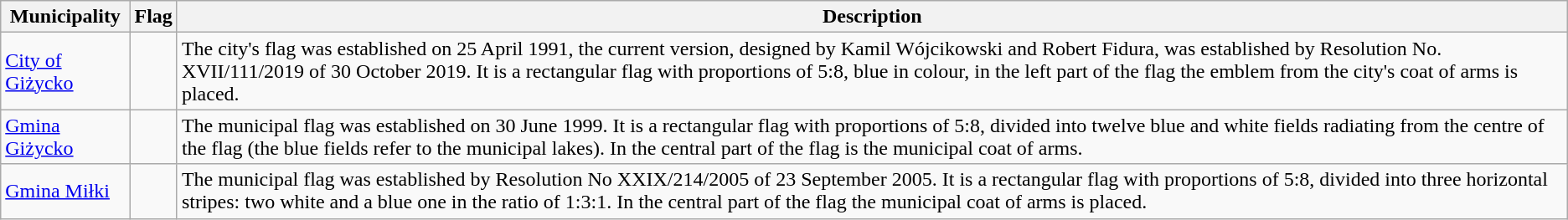<table class="wikitable">
<tr>
<th>Municipality</th>
<th>Flag</th>
<th>Description</th>
</tr>
<tr>
<td><a href='#'>City of Giżycko</a></td>
<td></td>
<td>The city's flag was established on 25 April 1991, the current version, designed by Kamil Wójcikowski and Robert Fidura, was established by Resolution No. XVII/111/2019 of 30 October 2019. It is a rectangular flag with proportions of 5:8, blue in colour, in the left part of the flag the emblem from the city's coat of arms is placed.</td>
</tr>
<tr>
<td><a href='#'>Gmina Giżycko</a></td>
<td></td>
<td>The municipal flag was established on 30 June 1999. It is a rectangular flag with proportions of 5:8, divided into twelve blue and white fields radiating from the centre of the flag (the blue fields refer to the municipal lakes). In the central part of the flag is the municipal coat of arms.</td>
</tr>
<tr>
<td><a href='#'>Gmina Miłki</a></td>
<td></td>
<td>The municipal flag was established by Resolution No XXIX/214/2005 of 23 September 2005. It is a rectangular flag with proportions of 5:8, divided into three horizontal stripes: two white and a blue one in the ratio of 1:3:1. In the central part of the flag the municipal coat of arms is placed.</td>
</tr>
</table>
